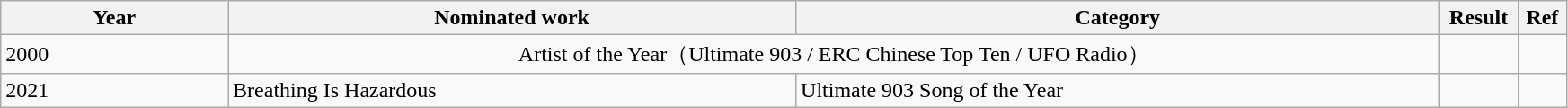<table class="wikitable"  width="92%">
<tr>
<th width="12%">Year</th>
<th width="30%">Nominated work</th>
<th width="34%">Category</th>
<th width="3%">Result</th>
<th width="2%">Ref</th>
</tr>
<tr>
<td>2000</td>
<td colspan="2" align="center">Artist of the Year（Ultimate 903 / ERC Chinese Top Ten / UFO Radio）</td>
<td></td>
</tr>
<tr>
<td>2021</td>
<td>Breathing Is Hazardous</td>
<td>Ultimate 903 Song of the Year</td>
<td></td>
<td></td>
</tr>
</table>
